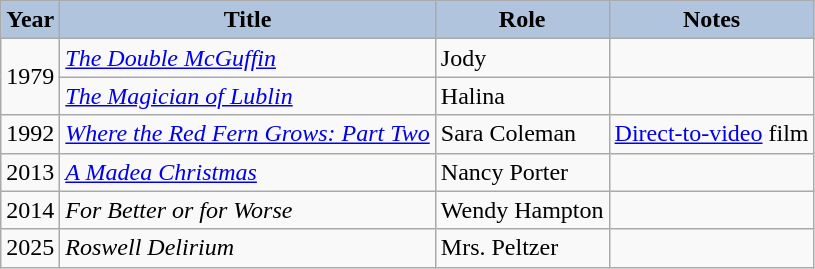<table class="wikitable">
<tr>
<th style="background:#B0C4DE;">Year</th>
<th style="background:#B0C4DE;">Title</th>
<th style="background:#B0C4DE;">Role</th>
<th style="background:#B0C4DE;">Notes</th>
</tr>
<tr>
<td rowspan=2>1979</td>
<td><em><a href='#'>The Double McGuffin</a></em></td>
<td>Jody</td>
<td></td>
</tr>
<tr>
<td><em><a href='#'>The Magician of Lublin</a></em></td>
<td>Halina</td>
<td></td>
</tr>
<tr>
<td>1992</td>
<td><em><a href='#'>Where the Red Fern Grows: Part Two</a></em></td>
<td>Sara Coleman</td>
<td><a href='#'>Direct-to-video</a> film</td>
</tr>
<tr>
<td>2013</td>
<td><em><a href='#'>A Madea Christmas</a></em></td>
<td>Nancy Porter</td>
<td></td>
</tr>
<tr>
<td>2014</td>
<td><em>For Better or for Worse</em></td>
<td>Wendy Hampton</td>
<td></td>
</tr>
<tr>
<td>2025</td>
<td><em>Roswell Delirium</em></td>
<td>Mrs. Peltzer</td>
<td></td>
</tr>
</table>
